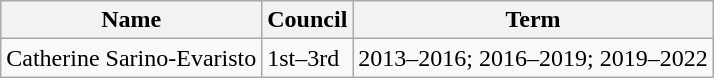<table class=wikitable>
<tr>
<th>Name</th>
<th>Council</th>
<th>Term</th>
</tr>
<tr>
<td>Catherine Sarino-Evaristo</td>
<td>1st–3rd</td>
<td>2013–2016; 2016–2019; 2019–2022</td>
</tr>
</table>
